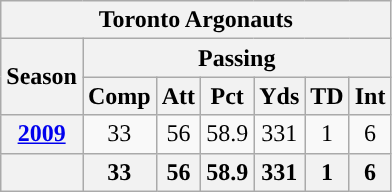<table class="wikitable" style="text-align:center;">
<tr>
<th colspan="16">Toronto Argonauts</th>
</tr>
<tr>
<th rowspan="2">Season</th>
<th colspan="6">Passing</th>
</tr>
<tr>
<th>Comp</th>
<th>Att</th>
<th>Pct</th>
<th>Yds</th>
<th>TD</th>
<th>Int</th>
</tr>
<tr>
<th><a href='#'>2009</a></th>
<td>33</td>
<td>56</td>
<td>58.9</td>
<td>331</td>
<td>1</td>
<td>6</td>
</tr>
<tr>
<th></th>
<th>33</th>
<th>56</th>
<th>58.9</th>
<th>331</th>
<th>1</th>
<th>6</th>
</tr>
</table>
